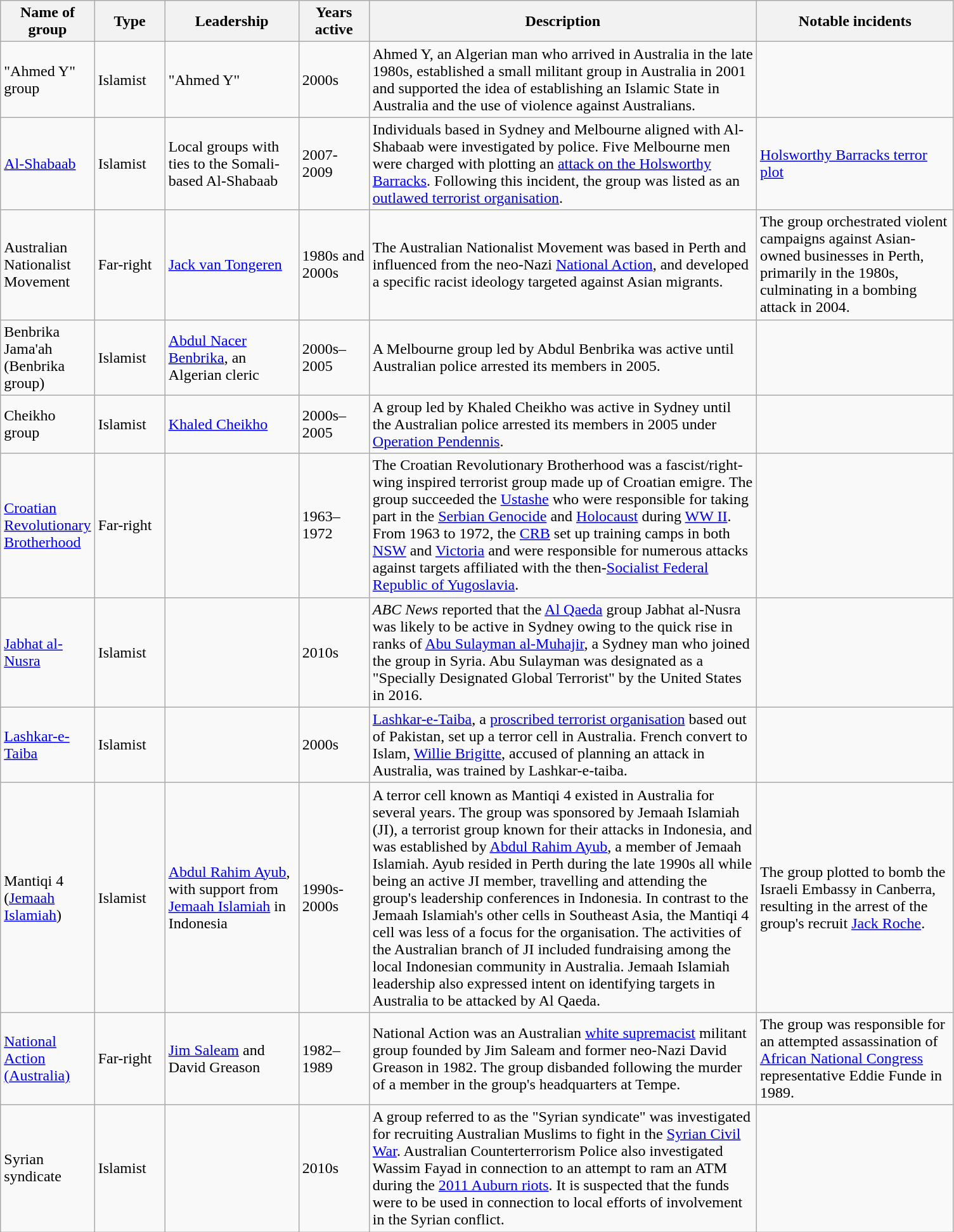<table class="wikitable sortable">
<tr>
<th scope="col" style="width: 50pt;">Name of group</th>
<th scope="col" style="width: 50pt;">Type</th>
<th scope="col" style="width: 100pt;">Leadership</th>
<th scope="col" style="width: 50pt;">Years active</th>
<th scope="col" style="width: 300pt;">Description</th>
<th scope="col" style="width: 150pt;">Notable incidents</th>
</tr>
<tr>
<td>"Ahmed Y" group</td>
<td>Islamist</td>
<td>"Ahmed Y"</td>
<td>2000s</td>
<td>Ahmed Y, an Algerian man who arrived in Australia in the late 1980s, established a small militant group in Australia in 2001 and supported the idea of establishing an Islamic State in Australia and the use of violence against Australians.</td>
<td></td>
</tr>
<tr>
<td><a href='#'>Al-Shabaab</a></td>
<td>Islamist</td>
<td>Local groups with ties to the Somali-based Al-Shabaab</td>
<td>2007-2009</td>
<td>Individuals based in Sydney and Melbourne aligned with Al-Shabaab were investigated by police. Five Melbourne men were charged with plotting an <a href='#'>attack on the Holsworthy Barracks</a>. Following this incident, the group was listed as an <a href='#'>outlawed terrorist organisation</a>.</td>
<td><a href='#'>Holsworthy Barracks terror plot</a></td>
</tr>
<tr>
<td>Australian Nationalist Movement</td>
<td>Far-right</td>
<td><a href='#'>Jack van Tongeren</a></td>
<td>1980s and 2000s</td>
<td>The Australian Nationalist Movement was based in Perth and influenced from the neo-Nazi <a href='#'>National Action</a>, and developed a specific racist ideology targeted against Asian migrants.</td>
<td>The group orchestrated violent campaigns against Asian-owned businesses in Perth, primarily in the 1980s, culminating in a bombing attack in 2004.</td>
</tr>
<tr>
<td>Benbrika Jama'ah (Benbrika group)</td>
<td>Islamist</td>
<td><a href='#'>Abdul Nacer Benbrika</a>, an Algerian cleric</td>
<td>2000s–2005</td>
<td>A Melbourne group led by Abdul Benbrika was active until Australian police arrested its members in 2005.</td>
<td></td>
</tr>
<tr>
<td>Cheikho group</td>
<td>Islamist</td>
<td><a href='#'>Khaled Cheikho</a></td>
<td>2000s–2005</td>
<td>A group led by Khaled Cheikho was active in Sydney until the Australian police arrested its members in 2005 under <a href='#'>Operation Pendennis</a>.</td>
<td></td>
</tr>
<tr>
<td><a href='#'>Croatian Revolutionary Brotherhood</a></td>
<td>Far-right</td>
<td></td>
<td>1963–1972</td>
<td>The Croatian Revolutionary Brotherhood was a fascist/right-wing inspired terrorist group made up of Croatian emigre. The group succeeded the <a href='#'>Ustashe</a> who were responsible for taking part in the <a href='#'>Serbian Genocide</a> and <a href='#'>Holocaust</a> during <a href='#'>WW II</a>. From 1963 to 1972, the <a href='#'>CRB</a> set up training camps in both <a href='#'>NSW</a> and <a href='#'>Victoria</a> and were responsible for numerous attacks against targets affiliated with the then-<a href='#'>Socialist Federal Republic of Yugoslavia</a>.</td>
<td></td>
</tr>
<tr>
<td><a href='#'>Jabhat al-Nusra</a></td>
<td>Islamist</td>
<td></td>
<td>2010s</td>
<td><em>ABC News</em> reported that the <a href='#'>Al Qaeda</a> group Jabhat al-Nusra was likely to be active in Sydney owing to the quick rise in ranks of <a href='#'>Abu Sulayman al-Muhajir</a>, a Sydney man who joined the group in Syria. Abu Sulayman was designated as a "Specially Designated Global Terrorist" by the United States in 2016.</td>
<td></td>
</tr>
<tr>
<td><a href='#'>Lashkar-e-Taiba</a></td>
<td>Islamist</td>
<td></td>
<td>2000s</td>
<td><a href='#'>Lashkar-e-Taiba</a>, a <a href='#'>proscribed terrorist organisation</a> based out of Pakistan, set up a terror cell in Australia. French convert to Islam, <a href='#'>Willie Brigitte</a>, accused of planning an attack in Australia, was trained by Lashkar-e-taiba.</td>
<td></td>
</tr>
<tr>
<td>Mantiqi 4 (<a href='#'>Jemaah Islamiah</a>)</td>
<td>Islamist</td>
<td><a href='#'>Abdul Rahim Ayub</a>, with support from <a href='#'>Jemaah Islamiah</a> in Indonesia</td>
<td>1990s-2000s</td>
<td>A terror cell known as Mantiqi 4 existed in Australia for several years. The group was sponsored by Jemaah Islamiah (JI), a terrorist group known for their attacks in Indonesia, and was established by <a href='#'>Abdul Rahim Ayub</a>, a member of Jemaah Islamiah. Ayub resided in Perth during the late 1990s all while being an active JI member, travelling and attending the group's leadership conferences in Indonesia. In contrast to the Jemaah Islamiah's other cells in Southeast Asia, the Mantiqi 4 cell was less of a focus for the organisation. The activities of the Australian branch of JI included fundraising among the local Indonesian community in Australia. Jemaah Islamiah leadership also expressed intent on identifying targets in Australia to be attacked by Al Qaeda.</td>
<td>The group plotted to bomb the Israeli Embassy in Canberra, resulting in the arrest of the group's recruit <a href='#'>Jack Roche</a>.</td>
</tr>
<tr>
<td><a href='#'>National Action (Australia)</a></td>
<td>Far-right</td>
<td><a href='#'>Jim Saleam</a> and David Greason</td>
<td>1982–1989</td>
<td>National Action was an Australian <a href='#'>white supremacist</a> militant group founded by Jim Saleam and former neo-Nazi David Greason in 1982. The group disbanded following the murder of a member in the group's headquarters at Tempe.</td>
<td>The group was responsible for an attempted assassination of <a href='#'>African National Congress</a> representative Eddie Funde in 1989.</td>
</tr>
<tr>
<td>Syrian syndicate</td>
<td>Islamist</td>
<td></td>
<td>2010s</td>
<td>A group referred to as the "Syrian syndicate" was investigated for recruiting Australian Muslims to fight in the <a href='#'>Syrian Civil War</a>. Australian Counterterrorism Police also investigated Wassim Fayad in connection to an attempt to ram an ATM during the <a href='#'>2011 Auburn riots</a>. It is suspected that the funds were to be used in connection to local efforts of involvement in the Syrian conflict.</td>
<td></td>
</tr>
</table>
